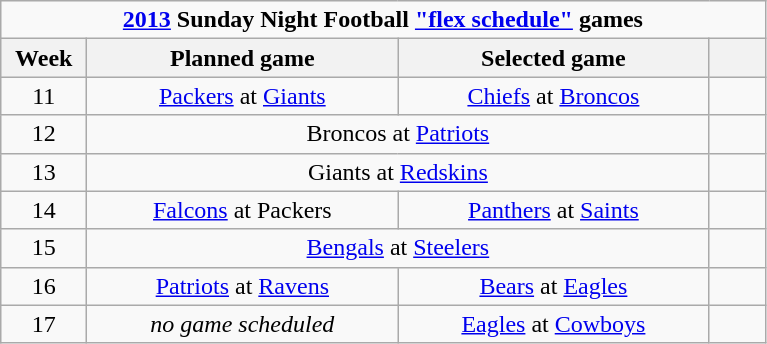<table class="wikitable" style="margin: 0 2em 0 2em">
<tr>
<td colspan="4" align="center"><strong><a href='#'>2013</a> Sunday Night Football <a href='#'>"flex schedule"</a> games</strong></td>
</tr>
<tr bgcolor="#efefef">
<th width="50">Week</th>
<th width="200">Planned game</th>
<th width="200">Selected game</th>
<th width="30"></th>
</tr>
<tr>
<td align="center">11</td>
<td align="center"><a href='#'>Packers</a> at <a href='#'>Giants</a></td>
<td align="center"><a href='#'>Chiefs</a> at <a href='#'>Broncos</a></td>
<td align="center"></td>
</tr>
<tr>
<td align="center">12</td>
<td colspan="2" align="center">Broncos at <a href='#'>Patriots</a></td>
<td align="center"></td>
</tr>
<tr>
<td align="center">13</td>
<td colspan="2" align="center">Giants at <a href='#'>Redskins</a></td>
<td align="center"></td>
</tr>
<tr>
<td align="center">14</td>
<td align="center"><a href='#'>Falcons</a> at Packers</td>
<td align="center"><a href='#'>Panthers</a> at <a href='#'>Saints</a></td>
<td align="center"></td>
</tr>
<tr>
<td align="center">15</td>
<td colspan="2" align="center"><a href='#'>Bengals</a> at <a href='#'>Steelers</a></td>
<td align="center"></td>
</tr>
<tr>
<td align="center">16</td>
<td align="center"><a href='#'>Patriots</a> at <a href='#'>Ravens</a></td>
<td align="center"><a href='#'>Bears</a> at <a href='#'>Eagles</a></td>
<td align="center"></td>
</tr>
<tr>
<td align="center">17</td>
<td align="center"><em>no game scheduled</em></td>
<td align="center"><a href='#'>Eagles</a> at <a href='#'>Cowboys</a></td>
<td align="center"></td>
</tr>
</table>
